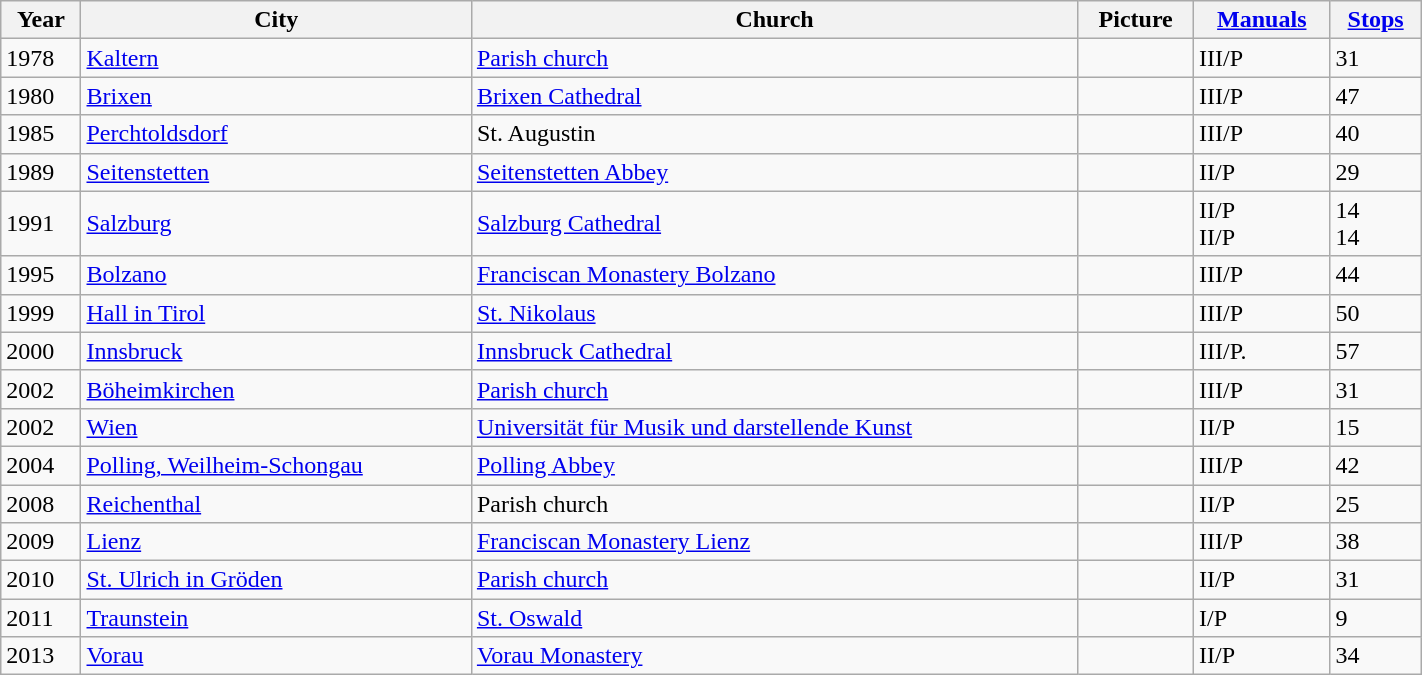<table class="wikitable sortable" width="75%">
<tr class="hintergrundfarbe2">
<th>Year</th>
<th>City</th>
<th>Church</th>
<th class=unsortable>Picture</th>
<th><a href='#'>Manuals</a></th>
<th><a href='#'>Stops</a></th>
</tr>
<tr>
<td>1978</td>
<td><a href='#'>Kaltern</a></td>
<td><a href='#'>Parish church</a></td>
<td></td>
<td>III/P</td>
<td>31</td>
</tr>
<tr>
<td>1980</td>
<td><a href='#'>Brixen</a></td>
<td><a href='#'>Brixen Cathedral</a></td>
<td></td>
<td>III/P</td>
<td>47</td>
</tr>
<tr>
<td>1985</td>
<td><a href='#'>Perchtoldsdorf</a></td>
<td>St. Augustin</td>
<td></td>
<td>III/P</td>
<td>40</td>
</tr>
<tr>
<td>1989</td>
<td><a href='#'>Seitenstetten</a></td>
<td><a href='#'>Seitenstetten Abbey</a></td>
<td></td>
<td>II/P</td>
<td>29</td>
</tr>
<tr>
<td>1991</td>
<td><a href='#'>Salzburg</a></td>
<td><a href='#'>Salzburg Cathedral</a></td>
<td></td>
<td>II/P<br>II/P</td>
<td>14<br>14</td>
</tr>
<tr>
<td>1995</td>
<td><a href='#'>Bolzano</a></td>
<td><a href='#'>Franciscan Monastery Bolzano</a></td>
<td></td>
<td>III/P</td>
<td>44</td>
</tr>
<tr>
<td>1999</td>
<td><a href='#'>Hall in Tirol</a></td>
<td><a href='#'>St. Nikolaus</a></td>
<td></td>
<td>III/P</td>
<td>50</td>
</tr>
<tr>
<td>2000</td>
<td><a href='#'>Innsbruck</a></td>
<td><a href='#'>Innsbruck Cathedral</a></td>
<td></td>
<td>III/P.</td>
<td>57</td>
</tr>
<tr>
<td>2002</td>
<td><a href='#'>Böheimkirchen</a></td>
<td><a href='#'>Parish church</a></td>
<td></td>
<td>III/P</td>
<td>31</td>
</tr>
<tr>
<td>2002</td>
<td><a href='#'>Wien</a></td>
<td><a href='#'>Universität für Musik und darstellende Kunst</a></td>
<td></td>
<td>II/P</td>
<td>15</td>
</tr>
<tr>
<td>2004</td>
<td><a href='#'>Polling, Weilheim-Schongau</a></td>
<td><a href='#'>Polling Abbey</a></td>
<td></td>
<td>III/P</td>
<td>42</td>
</tr>
<tr>
<td>2008</td>
<td><a href='#'>Reichenthal</a></td>
<td>Parish church</td>
<td></td>
<td>II/P</td>
<td>25</td>
</tr>
<tr>
<td>2009</td>
<td><a href='#'>Lienz</a></td>
<td><a href='#'>Franciscan Monastery Lienz</a></td>
<td></td>
<td>III/P</td>
<td>38</td>
</tr>
<tr>
<td>2010</td>
<td><a href='#'>St. Ulrich in Gröden</a></td>
<td><a href='#'>Parish church</a></td>
<td></td>
<td>II/P</td>
<td>31</td>
</tr>
<tr>
<td>2011</td>
<td><a href='#'>Traunstein</a></td>
<td><a href='#'>St. Oswald</a></td>
<td></td>
<td>I/P</td>
<td>9</td>
</tr>
<tr>
<td>2013</td>
<td><a href='#'>Vorau</a></td>
<td><a href='#'>Vorau Monastery</a></td>
<td></td>
<td>II/P</td>
<td>34</td>
</tr>
</table>
